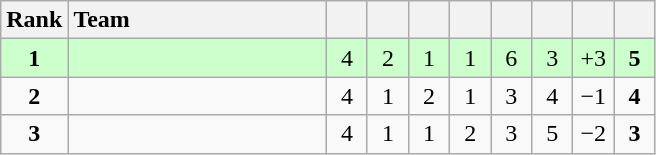<table class="wikitable" style="text-align: center;">
<tr>
<th width=30>Rank</th>
<th width=165 style="text-align:left;">Team</th>
<th width=20></th>
<th width=20></th>
<th width=20></th>
<th width=20></th>
<th width=20></th>
<th width=20></th>
<th width=20></th>
<th width=20></th>
</tr>
<tr style="background:#ccffcc;">
<td><strong>1</strong></td>
<td style="text-align:left;"></td>
<td>4</td>
<td>2</td>
<td>1</td>
<td>1</td>
<td>6</td>
<td>3</td>
<td>+3</td>
<td><strong>5</strong></td>
</tr>
<tr>
<td><strong>2</strong></td>
<td style="text-align:left;"></td>
<td>4</td>
<td>1</td>
<td>2</td>
<td>1</td>
<td>3</td>
<td>4</td>
<td>−1</td>
<td><strong>4</strong></td>
</tr>
<tr>
<td><strong>3</strong></td>
<td style="text-align:left;"></td>
<td>4</td>
<td>1</td>
<td>1</td>
<td>2</td>
<td>3</td>
<td>5</td>
<td>−2</td>
<td><strong>3</strong></td>
</tr>
</table>
